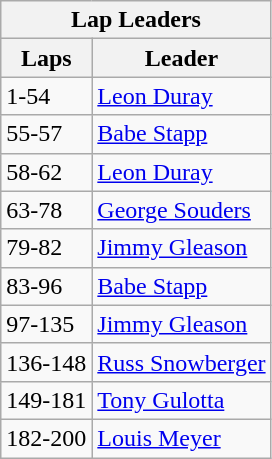<table class="wikitable">
<tr>
<th colspan=2>Lap Leaders</th>
</tr>
<tr>
<th>Laps</th>
<th>Leader</th>
</tr>
<tr>
<td>1-54</td>
<td><a href='#'>Leon Duray</a></td>
</tr>
<tr>
<td>55-57</td>
<td><a href='#'>Babe Stapp</a></td>
</tr>
<tr>
<td>58-62</td>
<td><a href='#'>Leon Duray</a></td>
</tr>
<tr>
<td>63-78</td>
<td><a href='#'>George Souders</a></td>
</tr>
<tr>
<td>79-82</td>
<td><a href='#'>Jimmy Gleason</a></td>
</tr>
<tr>
<td>83-96</td>
<td><a href='#'>Babe Stapp</a></td>
</tr>
<tr>
<td>97-135</td>
<td><a href='#'>Jimmy Gleason</a></td>
</tr>
<tr>
<td>136-148</td>
<td><a href='#'>Russ Snowberger</a></td>
</tr>
<tr>
<td>149-181</td>
<td><a href='#'>Tony Gulotta</a></td>
</tr>
<tr>
<td>182-200</td>
<td><a href='#'>Louis Meyer</a></td>
</tr>
</table>
